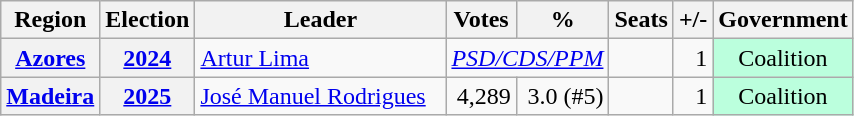<table class="wikitable" style="text-align:right;">
<tr>
<th>Region</th>
<th>Election</th>
<th width="160px">Leader</th>
<th>Votes</th>
<th>%</th>
<th>Seats</th>
<th>+/-</th>
<th>Government</th>
</tr>
<tr>
<th><a href='#'>Azores</a></th>
<th><a href='#'>2024</a></th>
<td align=left><a href='#'>Artur Lima</a></td>
<td colspan="2"><a href='#'><em>PSD/CDS/PPM</em></a></td>
<td></td>
<td>1</td>
<td style="background-color:#bbffdd" align="center">Coalition</td>
</tr>
<tr>
<th><a href='#'>Madeira</a></th>
<th><a href='#'>2025</a></th>
<td align=left><a href='#'>José Manuel Rodrigues</a></td>
<td>4,289</td>
<td>3.0 (#5)</td>
<td></td>
<td>1</td>
<td style="background-color:#bbffdd" align="center">Coalition</td>
</tr>
</table>
